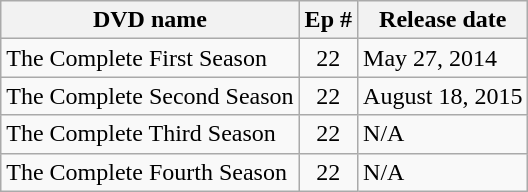<table class="wikitable">
<tr>
<th>DVD name</th>
<th>Ep #</th>
<th>Release date</th>
</tr>
<tr>
<td>The Complete First Season</td>
<td style="text-align:center;">22</td>
<td>May 27, 2014</td>
</tr>
<tr>
<td>The Complete Second Season</td>
<td style="text-align:center;">22</td>
<td>August 18, 2015</td>
</tr>
<tr>
<td>The Complete Third Season</td>
<td style="text-align:center;">22</td>
<td>N/A</td>
</tr>
<tr>
<td>The Complete Fourth Season</td>
<td style="text-align:center;">22</td>
<td>N/A</td>
</tr>
</table>
